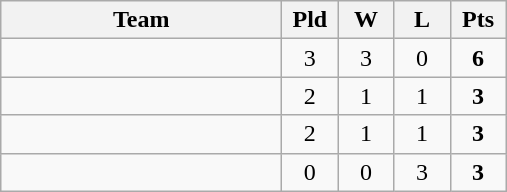<table class=wikitable style="text-align:center">
<tr>
<th width=180>Team</th>
<th width=30>Pld</th>
<th width=30>W</th>
<th width=30>L</th>
<th width=30>Pts</th>
</tr>
<tr>
<td align="left"></td>
<td>3</td>
<td>3</td>
<td>0</td>
<td><strong>6</strong></td>
</tr>
<tr>
<td align="left"></td>
<td>2</td>
<td>1</td>
<td>1</td>
<td><strong>3</strong></td>
</tr>
<tr>
<td align="left"></td>
<td>2</td>
<td>1</td>
<td>1</td>
<td><strong>3</strong></td>
</tr>
<tr>
<td align="left"></td>
<td>0</td>
<td>0</td>
<td>3</td>
<td><strong>3</strong></td>
</tr>
</table>
